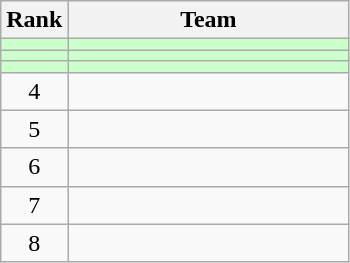<table class=wikitable style="text-align:center;">
<tr>
<th>Rank</th>
<th width=180>Team</th>
</tr>
<tr bgcolor=ccffcc>
<td></td>
<td align=left></td>
</tr>
<tr bgcolor=ccffcc>
<td></td>
<td align=left></td>
</tr>
<tr bgcolor=ccffcc>
<td></td>
<td align=left></td>
</tr>
<tr>
<td>4</td>
<td align=left></td>
</tr>
<tr>
<td>5</td>
<td align=left></td>
</tr>
<tr>
<td>6</td>
<td align=left></td>
</tr>
<tr>
<td>7</td>
<td align=left></td>
</tr>
<tr>
<td>8</td>
<td align=left></td>
</tr>
</table>
